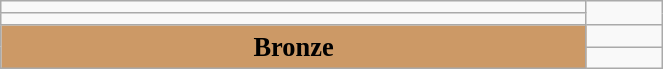<table class="wikitable" style=" text-align:center; font-size:110%;" width="35%">
<tr>
<td></td>
</tr>
<tr>
<td></td>
</tr>
<tr>
<td rowspan="2" bgcolor="#cc9966"><strong>Bronze</strong></td>
<td></td>
</tr>
<tr>
<td></td>
</tr>
</table>
